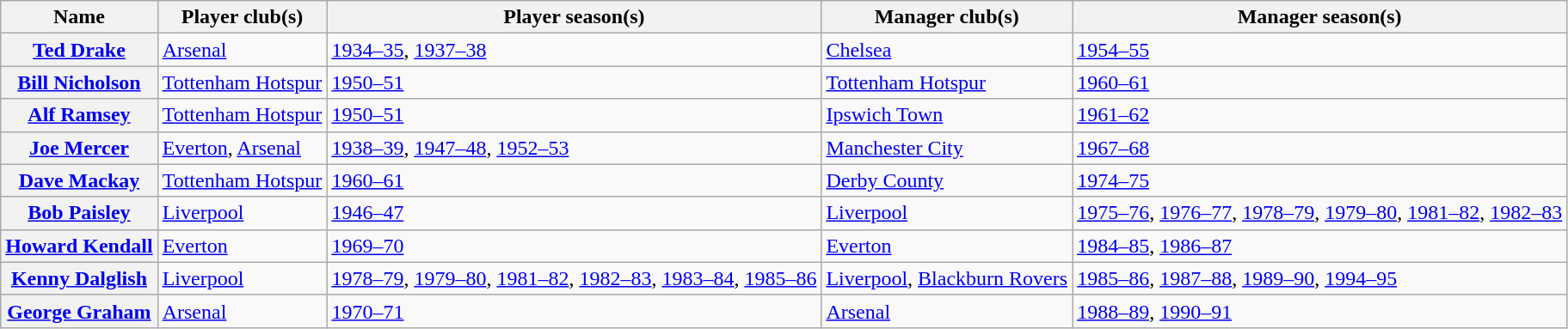<table class="wikitable plainrowheaders">
<tr>
<th scope=col>Name</th>
<th scope=col>Player club(s)</th>
<th scope=col>Player season(s)</th>
<th scope=col>Manager club(s)</th>
<th scope=col>Manager season(s)</th>
</tr>
<tr>
<th scope=row><a href='#'>Ted Drake</a></th>
<td><a href='#'>Arsenal</a></td>
<td><a href='#'>1934–35</a>, <a href='#'>1937–38</a></td>
<td><a href='#'>Chelsea</a></td>
<td><a href='#'>1954–55</a></td>
</tr>
<tr>
<th scope=row><a href='#'>Bill Nicholson</a></th>
<td><a href='#'>Tottenham Hotspur</a></td>
<td><a href='#'>1950–51</a></td>
<td><a href='#'>Tottenham Hotspur</a></td>
<td><a href='#'>1960–61</a></td>
</tr>
<tr>
<th scope=row><a href='#'>Alf Ramsey</a></th>
<td><a href='#'>Tottenham Hotspur</a></td>
<td><a href='#'>1950–51</a></td>
<td><a href='#'>Ipswich Town</a></td>
<td><a href='#'>1961–62</a></td>
</tr>
<tr>
<th scope=row><a href='#'>Joe Mercer</a></th>
<td><a href='#'>Everton</a>, <a href='#'>Arsenal</a></td>
<td><a href='#'>1938–39</a>, <a href='#'>1947–48</a>, <a href='#'>1952–53</a></td>
<td><a href='#'>Manchester City</a></td>
<td><a href='#'>1967–68</a></td>
</tr>
<tr>
<th scope=row><a href='#'>Dave Mackay</a></th>
<td><a href='#'>Tottenham Hotspur</a></td>
<td><a href='#'>1960–61</a></td>
<td><a href='#'>Derby County</a></td>
<td><a href='#'>1974–75</a></td>
</tr>
<tr>
<th scope=row><a href='#'>Bob Paisley</a></th>
<td><a href='#'>Liverpool</a></td>
<td><a href='#'>1946–47</a></td>
<td><a href='#'>Liverpool</a></td>
<td><a href='#'>1975–76</a>, <a href='#'>1976–77</a>, <a href='#'>1978–79</a>, <a href='#'>1979–80</a>, <a href='#'>1981–82</a>, <a href='#'>1982–83</a></td>
</tr>
<tr>
<th scope=row><a href='#'>Howard Kendall</a></th>
<td><a href='#'>Everton</a></td>
<td><a href='#'>1969–70</a></td>
<td><a href='#'>Everton</a></td>
<td><a href='#'>1984–85</a>, <a href='#'>1986–87</a></td>
</tr>
<tr>
<th scope=row><a href='#'>Kenny Dalglish</a></th>
<td><a href='#'>Liverpool</a></td>
<td><a href='#'>1978–79</a>, <a href='#'>1979–80</a>, <a href='#'>1981–82</a>, <a href='#'>1982–83</a>, <a href='#'>1983–84</a>, <a href='#'>1985–86</a></td>
<td><a href='#'>Liverpool</a>, <a href='#'>Blackburn Rovers</a></td>
<td><a href='#'>1985–86</a>, <a href='#'>1987–88</a>, <a href='#'>1989–90</a>, <a href='#'>1994–95</a></td>
</tr>
<tr>
<th scope=row><a href='#'>George Graham</a></th>
<td><a href='#'>Arsenal</a></td>
<td><a href='#'>1970–71</a></td>
<td><a href='#'>Arsenal</a></td>
<td><a href='#'>1988–89</a>, <a href='#'>1990–91</a></td>
</tr>
</table>
